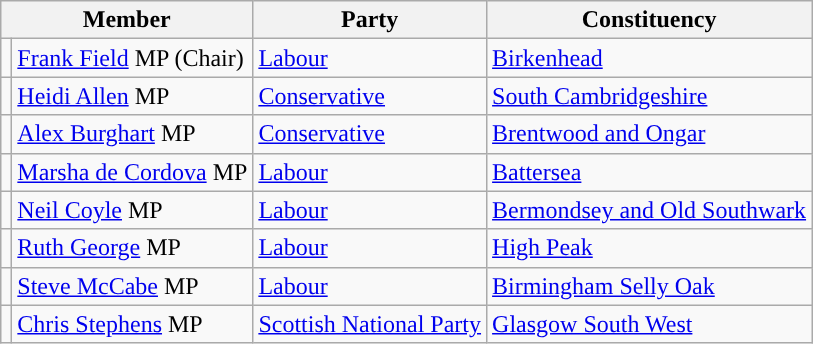<table class="wikitable">
<tr>
<th colspan="2" valign="top">Member</th>
<th valign="top">Party</th>
<th valign="top">Constituency</th>
</tr>
<tr>
<td style="color:inherit;background:"></td>
<td><a href='#'>Frank Field</a> MP (Chair)</td>
<td><a href='#'>Labour</a></td>
<td><a href='#'>Birkenhead</a></td>
</tr>
<tr>
<td style="color:inherit;background:"></td>
<td><a href='#'>Heidi Allen</a> MP</td>
<td><a href='#'>Conservative</a></td>
<td><a href='#'>South Cambridgeshire</a></td>
</tr>
<tr>
<td style="color:inherit;background:"></td>
<td><a href='#'>Alex Burghart</a> MP</td>
<td><a href='#'>Conservative</a></td>
<td><a href='#'>Brentwood and Ongar</a></td>
</tr>
<tr>
<td style="color:inherit;background:"></td>
<td><a href='#'>Marsha de Cordova</a> MP</td>
<td><a href='#'>Labour</a></td>
<td><a href='#'>Battersea</a></td>
</tr>
<tr>
<td style="color:inherit;background:"></td>
<td><a href='#'>Neil Coyle</a> MP</td>
<td><a href='#'>Labour</a></td>
<td><a href='#'>Bermondsey and Old Southwark</a></td>
</tr>
<tr>
<td style="color:inherit;background:"></td>
<td><a href='#'>Ruth George</a> MP</td>
<td><a href='#'>Labour</a></td>
<td><a href='#'>High Peak</a></td>
</tr>
<tr>
<td style="color:inherit;background:"></td>
<td><a href='#'>Steve McCabe</a> MP</td>
<td><a href='#'>Labour</a></td>
<td><a href='#'>Birmingham Selly Oak</a></td>
</tr>
<tr>
<td style="color:inherit;background:"></td>
<td><a href='#'>Chris Stephens</a> MP</td>
<td><a href='#'>Scottish National Party</a></td>
<td><a href='#'>Glasgow South West</a></td>
</tr>
</table>
